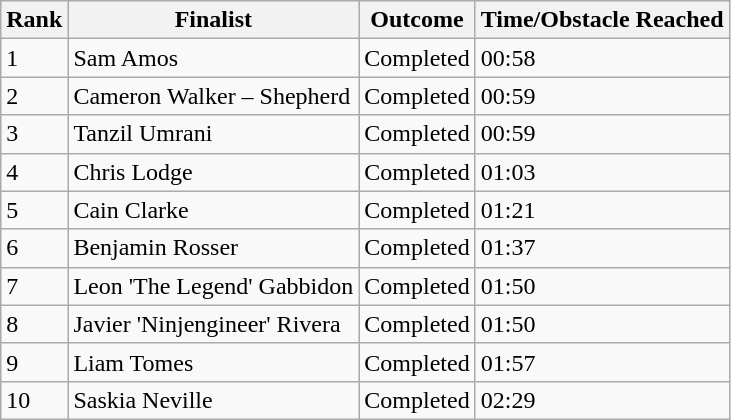<table class="wikitable">
<tr>
<th>Rank</th>
<th>Finalist</th>
<th>Outcome</th>
<th>Time/Obstacle Reached</th>
</tr>
<tr>
<td>1</td>
<td>Sam Amos</td>
<td>Completed</td>
<td>00:58</td>
</tr>
<tr>
<td>2</td>
<td>Cameron Walker – Shepherd</td>
<td>Completed</td>
<td>00:59</td>
</tr>
<tr>
<td>3</td>
<td>Tanzil Umrani</td>
<td>Completed</td>
<td>00:59</td>
</tr>
<tr>
<td>4</td>
<td>Chris Lodge</td>
<td>Completed</td>
<td>01:03</td>
</tr>
<tr>
<td>5</td>
<td>Cain Clarke</td>
<td>Completed</td>
<td>01:21</td>
</tr>
<tr>
<td>6</td>
<td>Benjamin Rosser</td>
<td>Completed</td>
<td>01:37</td>
</tr>
<tr>
<td>7</td>
<td>Leon 'The Legend' Gabbidon</td>
<td>Completed</td>
<td>01:50</td>
</tr>
<tr>
<td>8</td>
<td>Javier 'Ninjengineer' Rivera</td>
<td>Completed</td>
<td>01:50</td>
</tr>
<tr>
<td>9</td>
<td>Liam Tomes</td>
<td>Completed</td>
<td>01:57</td>
</tr>
<tr>
<td>10</td>
<td>Saskia Neville</td>
<td>Completed</td>
<td>02:29</td>
</tr>
</table>
